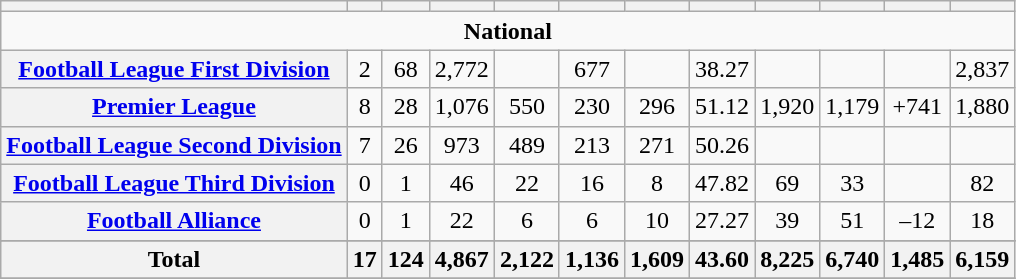<table class="wikitable sortable plainrowheaders" style="text-align:center">
<tr>
<th class="unsortable" scope="col"></th>
<th scope="col"></th>
<th scope="col"></th>
<th scope="col"></th>
<th scope="col"></th>
<th scope="col"></th>
<th scope="col"></th>
<th scope="col"></th>
<th scope="col"></th>
<th scope="col"></th>
<th scope="col"></th>
<th scope="col"></th>
</tr>
<tr>
<td colspan="12"><strong>National</strong></td>
</tr>
<tr>
<th align="left" scope="row"><a href='#'>Football League First Division</a></th>
<td>2</td>
<td>68</td>
<td>2,772</td>
<td></td>
<td>677</td>
<td></td>
<td>38.27</td>
<td></td>
<td></td>
<td></td>
<td>2,837</td>
</tr>
<tr>
<th align="left" scope="row"><a href='#'>Premier League</a></th>
<td>8</td>
<td>28</td>
<td>1,076</td>
<td>550</td>
<td>230</td>
<td>296</td>
<td>51.12</td>
<td>1,920</td>
<td>1,179</td>
<td>+741</td>
<td>1,880</td>
</tr>
<tr>
<th align="left" scope="row"><a href='#'>Football League Second Division</a></th>
<td>7</td>
<td>26</td>
<td>973</td>
<td>489</td>
<td>213</td>
<td>271</td>
<td>50.26</td>
<td></td>
<td></td>
<td></td>
<td></td>
</tr>
<tr>
<th align="left" scope="row"><a href='#'>Football League Third Division</a></th>
<td>0</td>
<td>1</td>
<td>46</td>
<td>22</td>
<td>16</td>
<td>8</td>
<td>47.82</td>
<td>69</td>
<td>33</td>
<td></td>
<td>82</td>
</tr>
<tr>
<th align="left" scope="row"><a href='#'>Football Alliance</a></th>
<td>0</td>
<td>1</td>
<td>22</td>
<td>6</td>
<td>6</td>
<td>10</td>
<td>27.27</td>
<td>39</td>
<td>51</td>
<td>–12</td>
<td>18</td>
</tr>
<tr>
</tr>
<tr class="sortbottom">
<th scope="row"><strong>Total</strong></th>
<th>17</th>
<th>124</th>
<th>4,867</th>
<th>2,122</th>
<th>1,136</th>
<th>1,609</th>
<th>43.60</th>
<th>8,225</th>
<th>6,740</th>
<th>1,485</th>
<th>6,159</th>
</tr>
<tr>
</tr>
</table>
